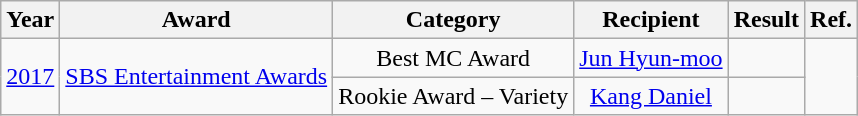<table class="wikitable" style="text-align:center">
<tr>
<th>Year</th>
<th>Award</th>
<th>Category</th>
<th>Recipient</th>
<th>Result</th>
<th>Ref.</th>
</tr>
<tr>
<td rowspan="2"><a href='#'>2017</a></td>
<td rowspan="2"><a href='#'>SBS Entertainment Awards</a></td>
<td>Best MC Award</td>
<td><a href='#'>Jun Hyun-moo</a></td>
<td></td>
<td rowspan="2"></td>
</tr>
<tr>
<td>Rookie Award – Variety</td>
<td><a href='#'>Kang Daniel</a></td>
<td></td>
</tr>
</table>
